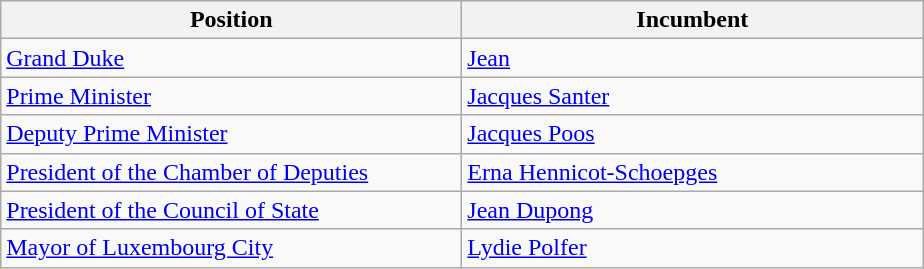<table class="wikitable">
<tr>
<th width="300">Position</th>
<th width="300">Incumbent</th>
</tr>
<tr>
<td><a href='#'>Grand Duke</a></td>
<td><a href='#'>Jean</a></td>
</tr>
<tr>
<td><a href='#'>Prime Minister</a></td>
<td><a href='#'>Jacques Santer</a></td>
</tr>
<tr>
<td><a href='#'>Deputy Prime Minister</a></td>
<td><a href='#'>Jacques Poos</a></td>
</tr>
<tr>
<td><a href='#'>President of the Chamber of Deputies</a></td>
<td><a href='#'>Erna Hennicot-Schoepges</a></td>
</tr>
<tr>
<td><a href='#'>President of the Council of State</a></td>
<td><a href='#'>Jean Dupong</a></td>
</tr>
<tr>
<td><a href='#'>Mayor of Luxembourg City</a></td>
<td><a href='#'>Lydie Polfer</a></td>
</tr>
</table>
